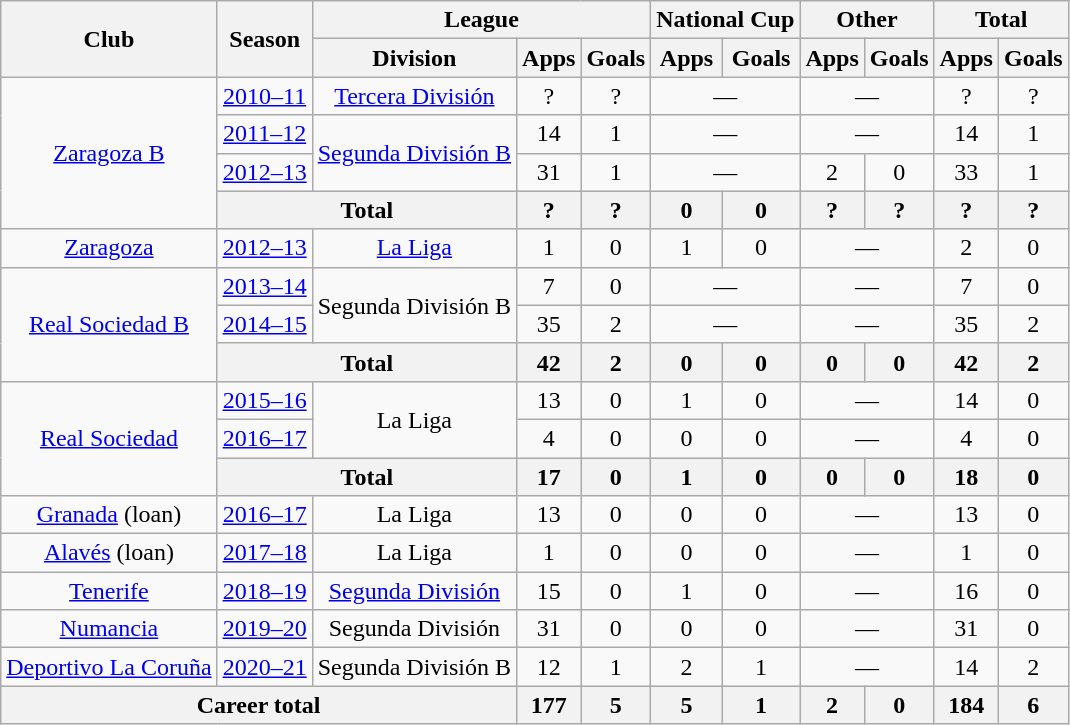<table class="wikitable" style="text-align:center">
<tr>
<th rowspan="2">Club</th>
<th rowspan="2">Season</th>
<th colspan="3">League</th>
<th colspan="2">National Cup</th>
<th colspan="2">Other</th>
<th colspan="2">Total</th>
</tr>
<tr>
<th>Division</th>
<th>Apps</th>
<th>Goals</th>
<th>Apps</th>
<th>Goals</th>
<th>Apps</th>
<th>Goals</th>
<th>Apps</th>
<th>Goals</th>
</tr>
<tr>
<td rowspan="4"><a href='#'>Zaragoza B</a></td>
<td><a href='#'>2010–11</a></td>
<td><a href='#'>Tercera División</a></td>
<td>?</td>
<td>?</td>
<td colspan="2">—</td>
<td colspan="2">—</td>
<td>?</td>
<td>?</td>
</tr>
<tr>
<td><a href='#'>2011–12</a></td>
<td rowspan="2"><a href='#'>Segunda División B</a></td>
<td>14</td>
<td>1</td>
<td colspan="2">—</td>
<td colspan="2">—</td>
<td>14</td>
<td>1</td>
</tr>
<tr>
<td><a href='#'>2012–13</a></td>
<td>31</td>
<td>1</td>
<td colspan="2">—</td>
<td>2</td>
<td>0</td>
<td>33</td>
<td>1</td>
</tr>
<tr>
<th colspan="2">Total</th>
<th>?</th>
<th>?</th>
<th>0</th>
<th>0</th>
<th>?</th>
<th>?</th>
<th>?</th>
<th>?</th>
</tr>
<tr>
<td><a href='#'>Zaragoza</a></td>
<td><a href='#'>2012–13</a></td>
<td><a href='#'>La Liga</a></td>
<td>1</td>
<td>0</td>
<td>1</td>
<td>0</td>
<td colspan="2">—</td>
<td>2</td>
<td>0</td>
</tr>
<tr>
<td rowspan="3"><a href='#'>Real Sociedad B</a></td>
<td><a href='#'>2013–14</a></td>
<td rowspan="2">Segunda División B</td>
<td>7</td>
<td>0</td>
<td colspan="2">—</td>
<td colspan="2">—</td>
<td>7</td>
<td>0</td>
</tr>
<tr>
<td><a href='#'>2014–15</a></td>
<td>35</td>
<td>2</td>
<td colspan="2">—</td>
<td colspan="2">—</td>
<td>35</td>
<td>2</td>
</tr>
<tr>
<th colspan="2">Total</th>
<th>42</th>
<th>2</th>
<th>0</th>
<th>0</th>
<th>0</th>
<th>0</th>
<th>42</th>
<th>2</th>
</tr>
<tr>
<td rowspan="3"><a href='#'>Real Sociedad</a></td>
<td><a href='#'>2015–16</a></td>
<td rowspan="2">La Liga</td>
<td>13</td>
<td>0</td>
<td>1</td>
<td>0</td>
<td colspan="2">—</td>
<td>14</td>
<td>0</td>
</tr>
<tr>
<td><a href='#'>2016–17</a></td>
<td>4</td>
<td>0</td>
<td>0</td>
<td>0</td>
<td colspan="2">—</td>
<td>4</td>
<td>0</td>
</tr>
<tr>
<th colspan="2">Total</th>
<th>17</th>
<th>0</th>
<th>1</th>
<th>0</th>
<th>0</th>
<th>0</th>
<th>18</th>
<th>0</th>
</tr>
<tr>
<td><a href='#'>Granada</a> (loan)</td>
<td><a href='#'>2016–17</a></td>
<td>La Liga</td>
<td>13</td>
<td>0</td>
<td>0</td>
<td>0</td>
<td colspan="2">—</td>
<td>13</td>
<td>0</td>
</tr>
<tr>
<td><a href='#'>Alavés</a> (loan)</td>
<td><a href='#'>2017–18</a></td>
<td>La Liga</td>
<td>1</td>
<td>0</td>
<td>0</td>
<td>0</td>
<td colspan="2">—</td>
<td>1</td>
<td>0</td>
</tr>
<tr>
<td><a href='#'>Tenerife</a></td>
<td><a href='#'>2018–19</a></td>
<td><a href='#'>Segunda División</a></td>
<td>15</td>
<td>0</td>
<td>1</td>
<td>0</td>
<td colspan="2">—</td>
<td>16</td>
<td>0</td>
</tr>
<tr>
<td><a href='#'>Numancia</a></td>
<td><a href='#'>2019–20</a></td>
<td>Segunda División</td>
<td>31</td>
<td>0</td>
<td>0</td>
<td>0</td>
<td colspan="2">—</td>
<td>31</td>
<td>0</td>
</tr>
<tr>
<td><a href='#'>Deportivo La Coruña</a></td>
<td><a href='#'>2020–21</a></td>
<td>Segunda División B</td>
<td>12</td>
<td>1</td>
<td>2</td>
<td>1</td>
<td colspan="2">—</td>
<td>14</td>
<td>2</td>
</tr>
<tr>
<th colspan="3">Career total</th>
<th>177</th>
<th>5</th>
<th>5</th>
<th>1</th>
<th>2</th>
<th>0</th>
<th>184</th>
<th>6</th>
</tr>
</table>
